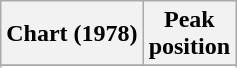<table class="wikitable sortable plainrowheaders" style="text-align:center">
<tr>
<th>Chart (1978)</th>
<th>Peak<br>position</th>
</tr>
<tr>
</tr>
<tr>
</tr>
<tr>
</tr>
<tr>
</tr>
<tr>
</tr>
<tr>
</tr>
</table>
